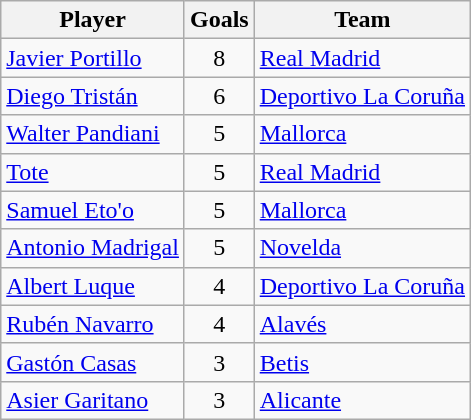<table class="wikitable sortable" style="margin: 1em 1em 1em 0; background: #f9f9f9; border: 1px #aaa solid">
<tr>
<th>Player</th>
<th>Goals</th>
<th>Team</th>
</tr>
<tr>
<td> <a href='#'>Javier Portillo</a></td>
<td style="text-align:center">8</td>
<td><a href='#'>Real Madrid</a></td>
</tr>
<tr>
<td> <a href='#'>Diego Tristán</a></td>
<td style="text-align:center">6</td>
<td><a href='#'>Deportivo La Coruña</a></td>
</tr>
<tr>
<td> <a href='#'>Walter Pandiani</a></td>
<td style="text-align:center">5</td>
<td><a href='#'>Mallorca</a></td>
</tr>
<tr>
<td> <a href='#'>Tote</a></td>
<td style="text-align:center">5</td>
<td><a href='#'>Real Madrid</a></td>
</tr>
<tr>
<td> <a href='#'>Samuel Eto'o</a></td>
<td style="text-align:center">5</td>
<td><a href='#'>Mallorca</a></td>
</tr>
<tr>
<td> <a href='#'>Antonio Madrigal</a></td>
<td style="text-align:center">5</td>
<td><a href='#'>Novelda</a></td>
</tr>
<tr>
<td> <a href='#'>Albert Luque</a></td>
<td style="text-align:center">4</td>
<td><a href='#'>Deportivo La Coruña</a></td>
</tr>
<tr>
<td> <a href='#'>Rubén Navarro</a></td>
<td style="text-align:center">4</td>
<td><a href='#'>Alavés</a></td>
</tr>
<tr>
<td> <a href='#'>Gastón Casas</a></td>
<td style="text-align:center">3</td>
<td><a href='#'>Betis</a></td>
</tr>
<tr>
<td> <a href='#'>Asier Garitano</a></td>
<td style="text-align:center">3</td>
<td><a href='#'>Alicante</a></td>
</tr>
</table>
